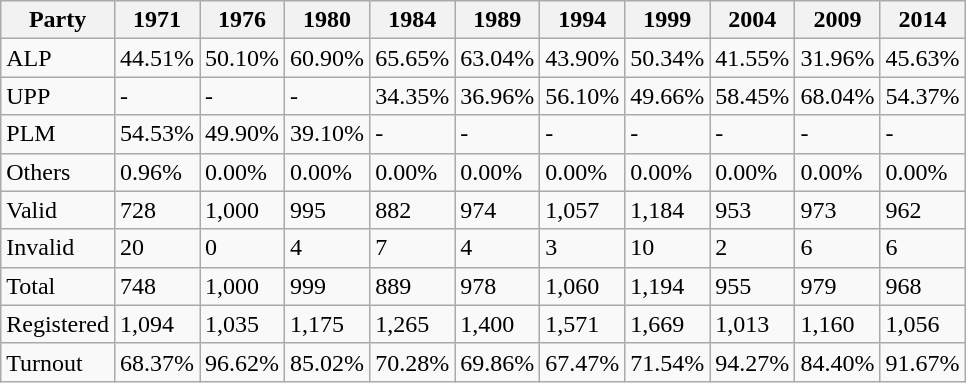<table class="wikitable">
<tr>
<th>Party</th>
<th>1971</th>
<th>1976</th>
<th>1980</th>
<th>1984</th>
<th>1989</th>
<th>1994</th>
<th>1999</th>
<th>2004</th>
<th>2009</th>
<th>2014</th>
</tr>
<tr>
<td>ALP</td>
<td>44.51%</td>
<td>50.10%</td>
<td>60.90%</td>
<td>65.65%</td>
<td>63.04%</td>
<td>43.90%</td>
<td>50.34%</td>
<td>41.55%</td>
<td>31.96%</td>
<td>45.63%</td>
</tr>
<tr>
<td>UPP</td>
<td>-</td>
<td>-</td>
<td>-</td>
<td>34.35%</td>
<td>36.96%</td>
<td>56.10%</td>
<td>49.66%</td>
<td>58.45%</td>
<td>68.04%</td>
<td>54.37%</td>
</tr>
<tr>
<td>PLM</td>
<td>54.53%</td>
<td>49.90%</td>
<td>39.10%</td>
<td>-</td>
<td>-</td>
<td>-</td>
<td>-</td>
<td>-</td>
<td>-</td>
<td>-</td>
</tr>
<tr>
<td>Others</td>
<td>0.96%</td>
<td>0.00%</td>
<td>0.00%</td>
<td>0.00%</td>
<td>0.00%</td>
<td>0.00%</td>
<td>0.00%</td>
<td>0.00%</td>
<td>0.00%</td>
<td>0.00%</td>
</tr>
<tr>
<td>Valid</td>
<td>728</td>
<td>1,000</td>
<td>995</td>
<td>882</td>
<td>974</td>
<td>1,057</td>
<td>1,184</td>
<td>953</td>
<td>973</td>
<td>962</td>
</tr>
<tr>
<td>Invalid</td>
<td>20</td>
<td>0</td>
<td>4</td>
<td>7</td>
<td>4</td>
<td>3</td>
<td>10</td>
<td>2</td>
<td>6</td>
<td>6</td>
</tr>
<tr>
<td>Total</td>
<td>748</td>
<td>1,000</td>
<td>999</td>
<td>889</td>
<td>978</td>
<td>1,060</td>
<td>1,194</td>
<td>955</td>
<td>979</td>
<td>968</td>
</tr>
<tr>
<td>Registered</td>
<td>1,094</td>
<td>1,035</td>
<td>1,175</td>
<td>1,265</td>
<td>1,400</td>
<td>1,571</td>
<td>1,669</td>
<td>1,013</td>
<td>1,160</td>
<td>1,056</td>
</tr>
<tr>
<td>Turnout</td>
<td>68.37%</td>
<td>96.62%</td>
<td>85.02%</td>
<td>70.28%</td>
<td>69.86%</td>
<td>67.47%</td>
<td>71.54%</td>
<td>94.27%</td>
<td>84.40%</td>
<td>91.67%</td>
</tr>
</table>
